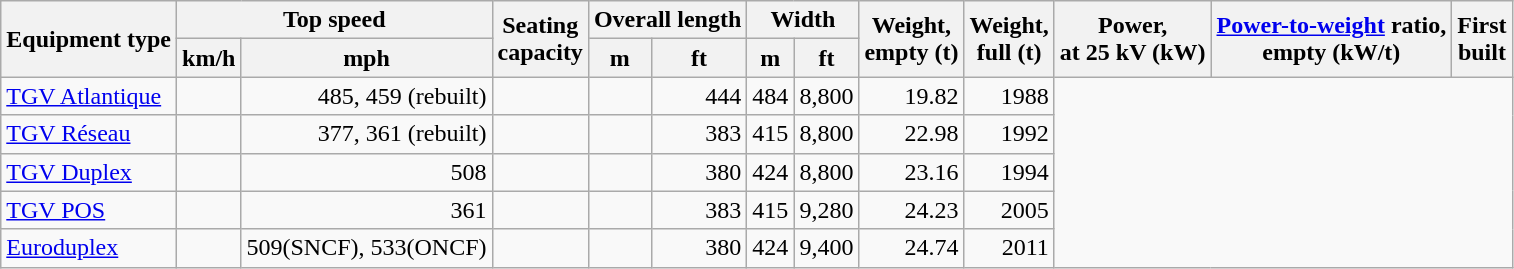<table class="wikitable">
<tr>
<th rowspan="2">Equipment type</th>
<th colspan="2">Top speed</th>
<th rowspan="2">Seating <br>capacity</th>
<th colspan="2">Overall length</th>
<th colspan="2">Width</th>
<th rowspan="2">Weight, <br>empty (t)</th>
<th rowspan="2">Weight, <br>full (t)</th>
<th rowspan="2">Power, <br>at 25 kV (kW)</th>
<th rowspan="2"><a href='#'>Power-to-weight</a> ratio, <br>empty (kW/t)</th>
<th rowspan="2">First <br>built</th>
</tr>
<tr>
<th>km/h</th>
<th>mph</th>
<th>m</th>
<th>ft</th>
<th>m</th>
<th>ft</th>
</tr>
<tr>
<td><a href='#'>TGV Atlantique</a></td>
<td></td>
<td align="right">485, 459 (rebuilt)</td>
<td></td>
<td></td>
<td align="right">444</td>
<td align="right">484</td>
<td align="right">8,800</td>
<td align="right">19.82</td>
<td align="right">1988</td>
</tr>
<tr>
<td><a href='#'>TGV Réseau</a></td>
<td></td>
<td align="right">377, 361 (rebuilt)</td>
<td></td>
<td></td>
<td align="right">383</td>
<td align="right">415</td>
<td align="right">8,800</td>
<td align="right">22.98</td>
<td align="right">1992</td>
</tr>
<tr>
<td><a href='#'>TGV Duplex</a></td>
<td></td>
<td align="right">508</td>
<td></td>
<td></td>
<td align="right">380</td>
<td align="right">424</td>
<td align="right">8,800</td>
<td align="right">23.16</td>
<td align="right">1994</td>
</tr>
<tr>
<td><a href='#'>TGV POS</a></td>
<td></td>
<td align="right">361</td>
<td></td>
<td></td>
<td align="right">383</td>
<td align="right">415</td>
<td align="right">9,280</td>
<td align="right">24.23</td>
<td align="right">2005</td>
</tr>
<tr>
<td><a href='#'>Euroduplex</a></td>
<td></td>
<td align="right">509(SNCF), 533(ONCF)</td>
<td></td>
<td></td>
<td align="right">380</td>
<td align="right">424</td>
<td align="right">9,400</td>
<td align="right">24.74</td>
<td align="right">2011</td>
</tr>
</table>
